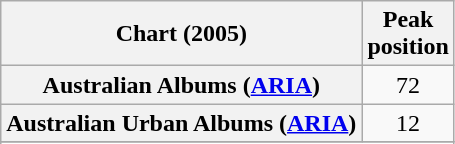<table class="wikitable plainrowheaders sortable" style="text-align:center">
<tr>
<th>Chart (2005)</th>
<th>Peak<br>position</th>
</tr>
<tr>
<th scope="row">Australian Albums (<a href='#'>ARIA</a>)</th>
<td>72</td>
</tr>
<tr>
<th scope="row">Australian Urban Albums (<a href='#'>ARIA</a>)</th>
<td>12</td>
</tr>
<tr>
</tr>
<tr>
</tr>
<tr>
</tr>
<tr>
</tr>
<tr>
</tr>
<tr>
</tr>
<tr>
</tr>
<tr>
</tr>
<tr>
</tr>
<tr>
</tr>
<tr>
</tr>
<tr>
</tr>
</table>
